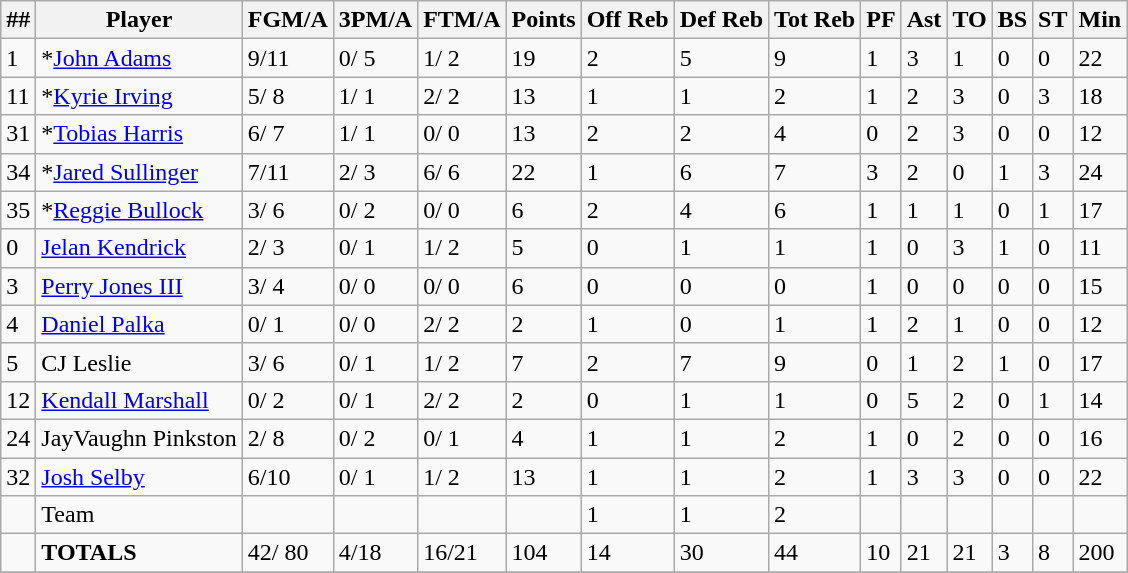<table class="wikitable sortable">
<tr>
<th>##</th>
<th>Player</th>
<th>FGM/A</th>
<th>3PM/A</th>
<th>FTM/A</th>
<th>Points</th>
<th>Off Reb</th>
<th>Def Reb</th>
<th>Tot Reb</th>
<th>PF</th>
<th>Ast</th>
<th>TO</th>
<th>BS</th>
<th>ST</th>
<th>Min</th>
</tr>
<tr>
<td>1</td>
<td>*<a href='#'>John Adams</a></td>
<td>9/11</td>
<td>0/ 5</td>
<td>1/ 2</td>
<td>19</td>
<td>2</td>
<td>5</td>
<td>9</td>
<td>1</td>
<td>3</td>
<td>1</td>
<td>0</td>
<td>0</td>
<td>22</td>
</tr>
<tr>
<td>11</td>
<td>*<a href='#'>Kyrie Irving</a></td>
<td>5/ 8</td>
<td>1/ 1</td>
<td>2/ 2</td>
<td>13</td>
<td>1</td>
<td>1</td>
<td>2</td>
<td>1</td>
<td>2</td>
<td>3</td>
<td>0</td>
<td>3</td>
<td>18</td>
</tr>
<tr>
<td>31</td>
<td>*<a href='#'>Tobias Harris</a></td>
<td>6/ 7</td>
<td>1/ 1</td>
<td>0/ 0</td>
<td>13</td>
<td>2</td>
<td>2</td>
<td>4</td>
<td>0</td>
<td>2</td>
<td>3</td>
<td>0</td>
<td>0</td>
<td>12</td>
</tr>
<tr>
<td>34</td>
<td>*<a href='#'>Jared Sullinger</a></td>
<td>7/11</td>
<td>2/ 3</td>
<td>6/ 6</td>
<td>22</td>
<td>1</td>
<td>6</td>
<td>7</td>
<td>3</td>
<td>2</td>
<td>0</td>
<td>1</td>
<td>3</td>
<td>24</td>
</tr>
<tr>
<td>35</td>
<td>*<a href='#'>Reggie Bullock</a></td>
<td>3/ 6</td>
<td>0/ 2</td>
<td>0/ 0</td>
<td>6</td>
<td>2</td>
<td>4</td>
<td>6</td>
<td>1</td>
<td>1</td>
<td>1</td>
<td>0</td>
<td>1</td>
<td>17</td>
</tr>
<tr>
<td>0</td>
<td><a href='#'>Jelan Kendrick</a></td>
<td>2/ 3</td>
<td>0/ 1</td>
<td>1/ 2</td>
<td>5</td>
<td>0</td>
<td>1</td>
<td>1</td>
<td>1</td>
<td>0</td>
<td>3</td>
<td>1</td>
<td>0</td>
<td>11</td>
</tr>
<tr>
<td>3</td>
<td><a href='#'>Perry Jones III</a></td>
<td>3/ 4</td>
<td>0/ 0</td>
<td>0/ 0</td>
<td>6</td>
<td>0</td>
<td>0</td>
<td>0</td>
<td>1</td>
<td>0</td>
<td>0</td>
<td>0</td>
<td>0</td>
<td>15</td>
</tr>
<tr>
<td>4</td>
<td><a href='#'>Daniel Palka</a></td>
<td>0/ 1</td>
<td>0/ 0</td>
<td>2/ 2</td>
<td>2</td>
<td>1</td>
<td>0</td>
<td>1</td>
<td>1</td>
<td>2</td>
<td>1</td>
<td>0</td>
<td>0</td>
<td>12</td>
</tr>
<tr>
<td>5</td>
<td>CJ Leslie</td>
<td>3/ 6</td>
<td>0/ 1</td>
<td>1/ 2</td>
<td>7</td>
<td>2</td>
<td>7</td>
<td>9</td>
<td>0</td>
<td>1</td>
<td>2</td>
<td>1</td>
<td>0</td>
<td>17</td>
</tr>
<tr>
<td>12</td>
<td><a href='#'>Kendall Marshall</a></td>
<td>0/ 2</td>
<td>0/ 1</td>
<td>2/ 2</td>
<td>2</td>
<td>0</td>
<td>1</td>
<td>1</td>
<td>0</td>
<td>5</td>
<td>2</td>
<td>0</td>
<td>1</td>
<td>14</td>
</tr>
<tr>
<td>24</td>
<td>JayVaughn Pinkston</td>
<td>2/ 8</td>
<td>0/ 2</td>
<td>0/ 1</td>
<td>4</td>
<td>1</td>
<td>1</td>
<td>2</td>
<td>1</td>
<td>0</td>
<td>2</td>
<td>0</td>
<td>0</td>
<td>16</td>
</tr>
<tr>
<td>32</td>
<td><a href='#'>Josh Selby</a></td>
<td>6/10</td>
<td>0/ 1</td>
<td>1/ 2</td>
<td>13</td>
<td>1</td>
<td>1</td>
<td>2</td>
<td>1</td>
<td>3</td>
<td>3</td>
<td>0</td>
<td>0</td>
<td>22</td>
</tr>
<tr>
<td></td>
<td>Team</td>
<td></td>
<td></td>
<td></td>
<td></td>
<td>1</td>
<td>1</td>
<td>2</td>
<td></td>
<td></td>
<td></td>
<td></td>
<td></td>
<td></td>
</tr>
<tr>
<td></td>
<td><strong>TOTALS</strong></td>
<td>42/ 80</td>
<td>4/18</td>
<td>16/21</td>
<td>104</td>
<td>14</td>
<td>30</td>
<td>44</td>
<td>10</td>
<td>21</td>
<td>21</td>
<td>3</td>
<td>8</td>
<td>200</td>
</tr>
<tr>
</tr>
</table>
